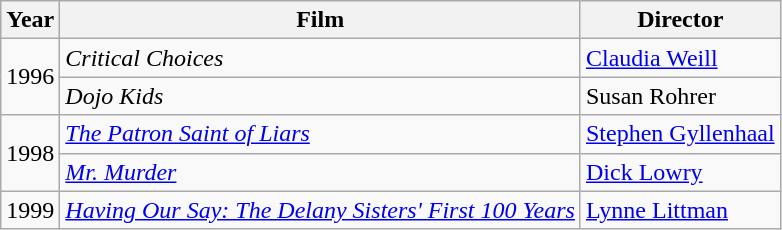<table class="wikitable">
<tr>
<th>Year</th>
<th>Film</th>
<th>Director</th>
</tr>
<tr>
<td rowspan=2>1996</td>
<td><em>Critical Choices</em></td>
<td><a href='#'>Claudia Weill</a></td>
</tr>
<tr>
<td><em>Dojo Kids</em></td>
<td>Susan Rohrer</td>
</tr>
<tr>
<td rowspan=2>1998</td>
<td><em><a href='#'>The Patron Saint of Liars</a></em></td>
<td><a href='#'>Stephen Gyllenhaal</a></td>
</tr>
<tr>
<td><em><a href='#'>Mr. Murder</a></em></td>
<td><a href='#'>Dick Lowry</a></td>
</tr>
<tr>
<td>1999</td>
<td><em><a href='#'>Having Our Say: The Delany Sisters' First 100 Years</a></em></td>
<td><a href='#'>Lynne Littman</a></td>
</tr>
</table>
